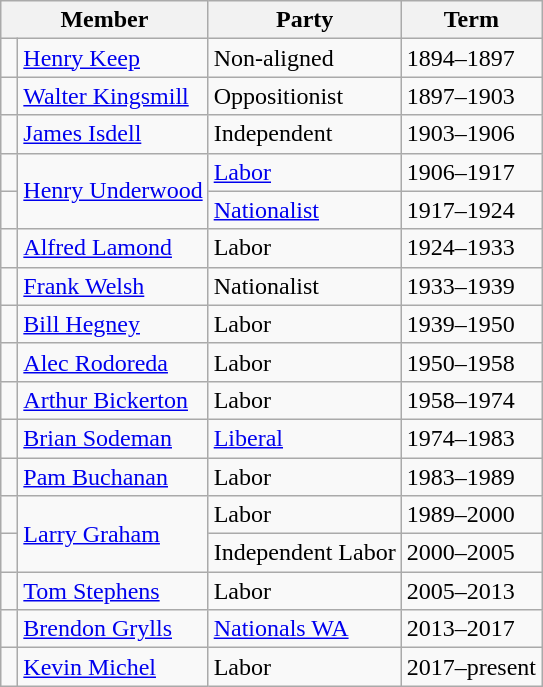<table class="wikitable">
<tr>
<th colspan="2">Member</th>
<th>Party</th>
<th>Term</th>
</tr>
<tr>
<td> </td>
<td><a href='#'>Henry Keep</a></td>
<td>Non-aligned</td>
<td>1894–1897</td>
</tr>
<tr>
<td> </td>
<td><a href='#'>Walter Kingsmill</a></td>
<td>Oppositionist</td>
<td>1897–1903</td>
</tr>
<tr>
<td> </td>
<td><a href='#'>James Isdell</a></td>
<td>Independent</td>
<td>1903–1906</td>
</tr>
<tr>
<td> </td>
<td rowspan=2><a href='#'>Henry Underwood</a></td>
<td><a href='#'>Labor</a></td>
<td>1906–1917</td>
</tr>
<tr>
<td> </td>
<td><a href='#'>Nationalist</a></td>
<td>1917–1924</td>
</tr>
<tr>
<td> </td>
<td><a href='#'>Alfred Lamond</a></td>
<td>Labor</td>
<td>1924–1933</td>
</tr>
<tr>
<td> </td>
<td><a href='#'>Frank Welsh</a></td>
<td>Nationalist</td>
<td>1933–1939</td>
</tr>
<tr>
<td> </td>
<td><a href='#'>Bill Hegney</a></td>
<td>Labor</td>
<td>1939–1950</td>
</tr>
<tr>
<td> </td>
<td><a href='#'>Alec Rodoreda</a></td>
<td>Labor</td>
<td>1950–1958</td>
</tr>
<tr>
<td> </td>
<td><a href='#'>Arthur Bickerton</a></td>
<td>Labor</td>
<td>1958–1974</td>
</tr>
<tr>
<td> </td>
<td><a href='#'>Brian Sodeman</a></td>
<td><a href='#'>Liberal</a></td>
<td>1974–1983</td>
</tr>
<tr>
<td> </td>
<td><a href='#'>Pam Buchanan</a></td>
<td>Labor</td>
<td>1983–1989</td>
</tr>
<tr>
<td> </td>
<td rowspan=2><a href='#'>Larry Graham</a></td>
<td>Labor</td>
<td>1989–2000</td>
</tr>
<tr>
<td> </td>
<td>Independent Labor</td>
<td>2000–2005</td>
</tr>
<tr>
<td> </td>
<td><a href='#'>Tom Stephens</a></td>
<td>Labor</td>
<td>2005–2013</td>
</tr>
<tr>
<td> </td>
<td><a href='#'>Brendon Grylls</a></td>
<td><a href='#'>Nationals WA</a></td>
<td>2013–2017</td>
</tr>
<tr>
<td> </td>
<td><a href='#'>Kevin Michel</a></td>
<td>Labor</td>
<td>2017–present</td>
</tr>
</table>
